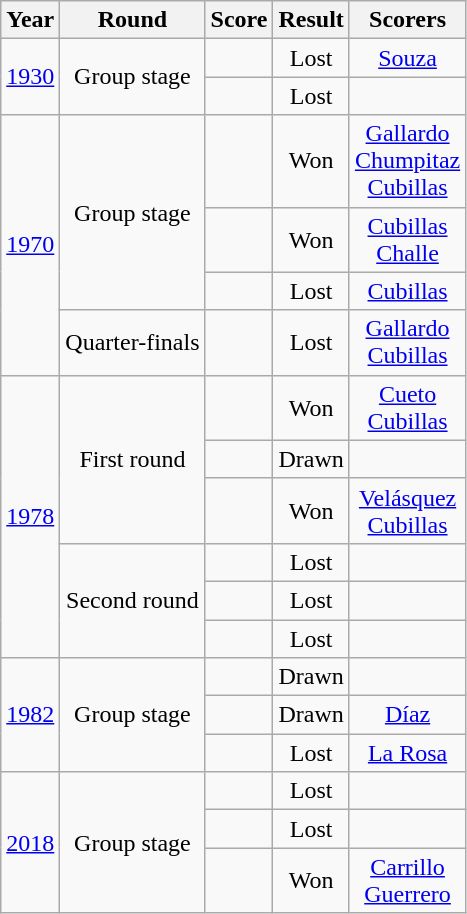<table class="wikitable" style="text-align: center;">
<tr>
<th>Year</th>
<th>Round</th>
<th>Score</th>
<th>Result</th>
<th>Scorers</th>
</tr>
<tr>
<td rowspan=2><a href='#'>1930</a></td>
<td rowspan=2>Group stage</td>
<td align="left">  </td>
<td>Lost</td>
<td><a href='#'>Souza</a> </td>
</tr>
<tr>
<td align="left">  </td>
<td>Lost</td>
<td></td>
</tr>
<tr>
<td rowspan=4><a href='#'>1970</a></td>
<td rowspan=3>Group stage</td>
<td align="left">  </td>
<td>Won</td>
<td><a href='#'>Gallardo</a> <br><a href='#'>Chumpitaz</a> <br><a href='#'>Cubillas</a> </td>
</tr>
<tr>
<td align="left">  </td>
<td>Won</td>
<td><a href='#'>Cubillas</a> <br><a href='#'>Challe</a> </td>
</tr>
<tr>
<td align="left">  </td>
<td>Lost</td>
<td><a href='#'>Cubillas</a> </td>
</tr>
<tr>
<td>Quarter-finals</td>
<td align="left">  </td>
<td>Lost</td>
<td><a href='#'>Gallardo</a> <br><a href='#'>Cubillas</a> </td>
</tr>
<tr>
<td rowspan=6><a href='#'>1978</a></td>
<td rowspan=3>First round</td>
<td align="left">  </td>
<td>Won</td>
<td><a href='#'>Cueto</a> <br><a href='#'>Cubillas</a> </td>
</tr>
<tr>
<td align="left">  </td>
<td>Drawn</td>
<td></td>
</tr>
<tr>
<td align="left">  </td>
<td>Won</td>
<td><a href='#'>Velásquez</a> <br><a href='#'>Cubillas</a> </td>
</tr>
<tr>
<td rowspan=3>Second round</td>
<td align="left">  </td>
<td>Lost</td>
<td></td>
</tr>
<tr>
<td align="left">  </td>
<td>Lost</td>
<td></td>
</tr>
<tr>
<td align="left">  </td>
<td>Lost</td>
<td></td>
</tr>
<tr>
<td rowspan=3><a href='#'>1982</a></td>
<td rowspan=3>Group stage</td>
<td align="left">  </td>
<td>Drawn</td>
<td></td>
</tr>
<tr>
<td align="left">  </td>
<td>Drawn</td>
<td><a href='#'>Díaz</a> </td>
</tr>
<tr>
<td align="left">  </td>
<td>Lost</td>
<td><a href='#'>La Rosa</a> </td>
</tr>
<tr>
<td rowspan=3><a href='#'>2018</a></td>
<td rowspan=3>Group stage</td>
<td align="left">  </td>
<td>Lost</td>
<td></td>
</tr>
<tr>
<td align="left">  </td>
<td>Lost</td>
<td></td>
</tr>
<tr>
<td align="left">  </td>
<td>Won</td>
<td><a href='#'>Carrillo</a> <br><a href='#'>Guerrero</a> </td>
</tr>
</table>
